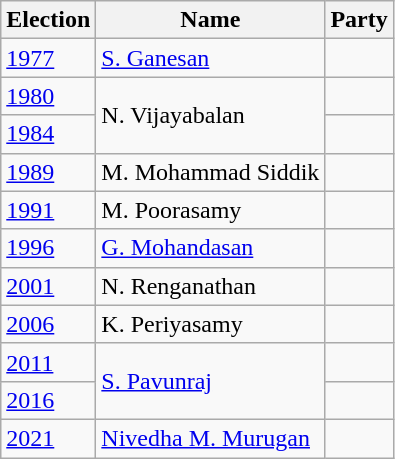<table class="wikitable sortable">
<tr>
<th>Election</th>
<th>Name</th>
<th colspan=2>Party</th>
</tr>
<tr>
<td><a href='#'>1977</a></td>
<td><a href='#'>S. Ganesan</a></td>
<td></td>
</tr>
<tr>
<td><a href='#'>1980</a></td>
<td rowspan=2>N. Vijayabalan</td>
<td></td>
</tr>
<tr>
<td><a href='#'>1984</a></td>
</tr>
<tr>
<td><a href='#'>1989</a></td>
<td>M. Mohammad Siddik</td>
<td></td>
</tr>
<tr>
<td><a href='#'>1991</a></td>
<td>M. Poorasamy</td>
<td></td>
</tr>
<tr>
<td><a href='#'>1996</a></td>
<td><a href='#'>G. Mohandasan</a></td>
<td></td>
</tr>
<tr>
<td><a href='#'>2001</a></td>
<td>N. Renganathan</td>
<td></td>
</tr>
<tr>
<td><a href='#'>2006</a></td>
<td>K. Periyasamy</td>
<td></td>
</tr>
<tr>
<td><a href='#'>2011</a></td>
<td rowspan=2><a href='#'>S. Pavunraj</a></td>
<td></td>
</tr>
<tr>
<td><a href='#'>2016</a></td>
</tr>
<tr>
<td><a href='#'>2021</a></td>
<td><a href='#'>Nivedha M. Murugan</a></td>
<td></td>
</tr>
</table>
